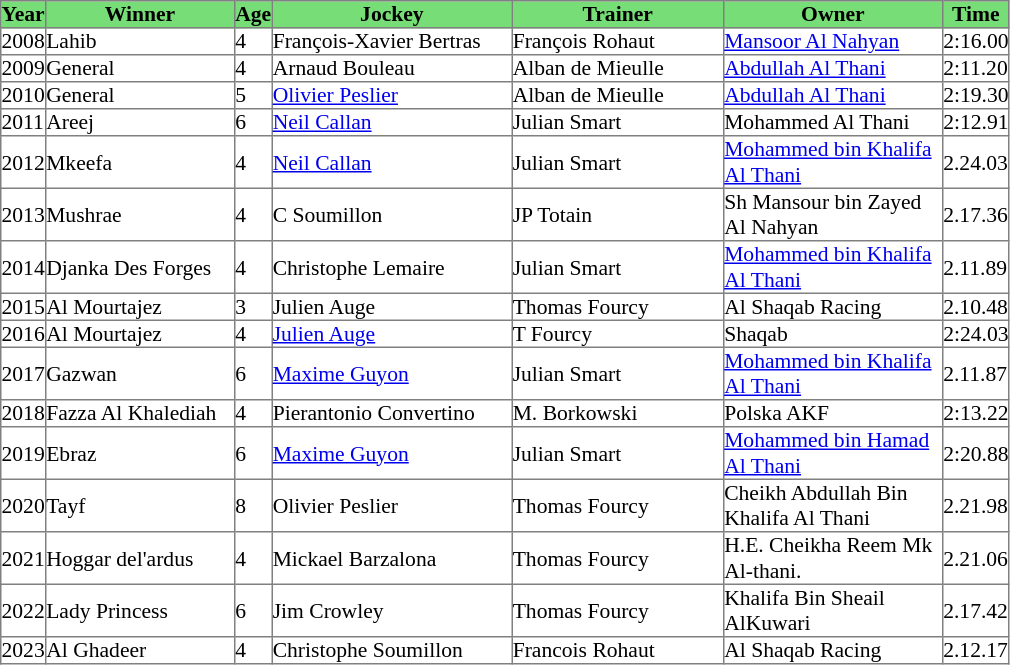<table class = "sortable" | border="1" cellpadding="0" style="border-collapse: collapse; font-size:90%">
<tr bgcolor="#77dd77" align="center">
<th>Year</th>
<th>Winner</th>
<th>Age</th>
<th>Jockey</th>
<th>Trainer</th>
<th>Owner</th>
<th>Time</th>
</tr>
<tr>
<td>2008</td>
<td width=125px>Lahib</td>
<td>4</td>
<td width=159px>François-Xavier Bertras</td>
<td width=140px>François Rohaut</td>
<td width=145px><a href='#'>Mansoor Al Nahyan</a></td>
<td>2:16.00</td>
</tr>
<tr>
<td>2009</td>
<td>General</td>
<td>4</td>
<td>Arnaud Bouleau</td>
<td>Alban de Mieulle</td>
<td><a href='#'>Abdullah Al Thani</a></td>
<td>2:11.20</td>
</tr>
<tr>
<td>2010</td>
<td>General</td>
<td>5</td>
<td><a href='#'>Olivier Peslier</a></td>
<td>Alban de Mieulle</td>
<td><a href='#'>Abdullah Al Thani</a></td>
<td>2:19.30</td>
</tr>
<tr>
<td>2011</td>
<td>Areej</td>
<td>6</td>
<td><a href='#'>Neil Callan</a></td>
<td>Julian Smart</td>
<td>Mohammed Al Thani</td>
<td>2:12.91</td>
</tr>
<tr>
<td>2012</td>
<td>Mkeefa</td>
<td>4</td>
<td><a href='#'>Neil Callan</a></td>
<td>Julian Smart</td>
<td><a href='#'>Mohammed bin Khalifa Al Thani</a></td>
<td>2.24.03</td>
</tr>
<tr>
<td>2013</td>
<td>Mushrae</td>
<td>4</td>
<td>C Soumillon</td>
<td>JP Totain</td>
<td>Sh Mansour bin Zayed Al Nahyan</td>
<td>2.17.36</td>
</tr>
<tr>
<td>2014</td>
<td>Djanka Des Forges</td>
<td>4</td>
<td>Christophe Lemaire</td>
<td>Julian Smart</td>
<td><a href='#'>Mohammed bin Khalifa Al Thani</a></td>
<td>2.11.89</td>
</tr>
<tr>
<td>2015</td>
<td>Al Mourtajez</td>
<td>3</td>
<td>Julien Auge</td>
<td>Thomas Fourcy</td>
<td>Al Shaqab Racing</td>
<td>2.10.48</td>
</tr>
<tr>
<td>2016</td>
<td>Al Mourtajez</td>
<td>4</td>
<td><a href='#'>Julien Auge</a></td>
<td>T Fourcy</td>
<td>Shaqab</td>
<td>2:24.03</td>
</tr>
<tr>
<td>2017</td>
<td>Gazwan</td>
<td>6</td>
<td><a href='#'>Maxime Guyon</a></td>
<td>Julian Smart</td>
<td><a href='#'>Mohammed bin Khalifa Al Thani</a></td>
<td>2.11.87</td>
</tr>
<tr>
<td>2018</td>
<td>Fazza Al Khalediah</td>
<td>4</td>
<td>Pierantonio Convertino</td>
<td>M. Borkowski</td>
<td>Polska AKF</td>
<td>2:13.22</td>
</tr>
<tr>
<td>2019</td>
<td>Ebraz</td>
<td>6</td>
<td><a href='#'>Maxime Guyon</a></td>
<td>Julian Smart</td>
<td><a href='#'>Mohammed bin Hamad Al Thani</a></td>
<td>2:20.88</td>
</tr>
<tr>
<td>2020</td>
<td>Tayf</td>
<td>8</td>
<td>Olivier Peslier</td>
<td>Thomas Fourcy</td>
<td>Cheikh Abdullah Bin Khalifa Al Thani</td>
<td>2.21.98</td>
</tr>
<tr>
<td>2021</td>
<td>Hoggar del'ardus</td>
<td>4</td>
<td>Mickael Barzalona</td>
<td>Thomas Fourcy</td>
<td>H.E. Cheikha Reem Mk Al-thani.</td>
<td>2.21.06</td>
</tr>
<tr>
<td>2022</td>
<td>Lady Princess</td>
<td>6</td>
<td>Jim Crowley</td>
<td>Thomas Fourcy</td>
<td>Khalifa Bin Sheail AlKuwari</td>
<td>2.17.42</td>
</tr>
<tr>
<td>2023</td>
<td>Al Ghadeer</td>
<td>4</td>
<td>Christophe Soumillon</td>
<td>Francois Rohaut</td>
<td>Al Shaqab Racing</td>
<td>2.12.17</td>
</tr>
</table>
